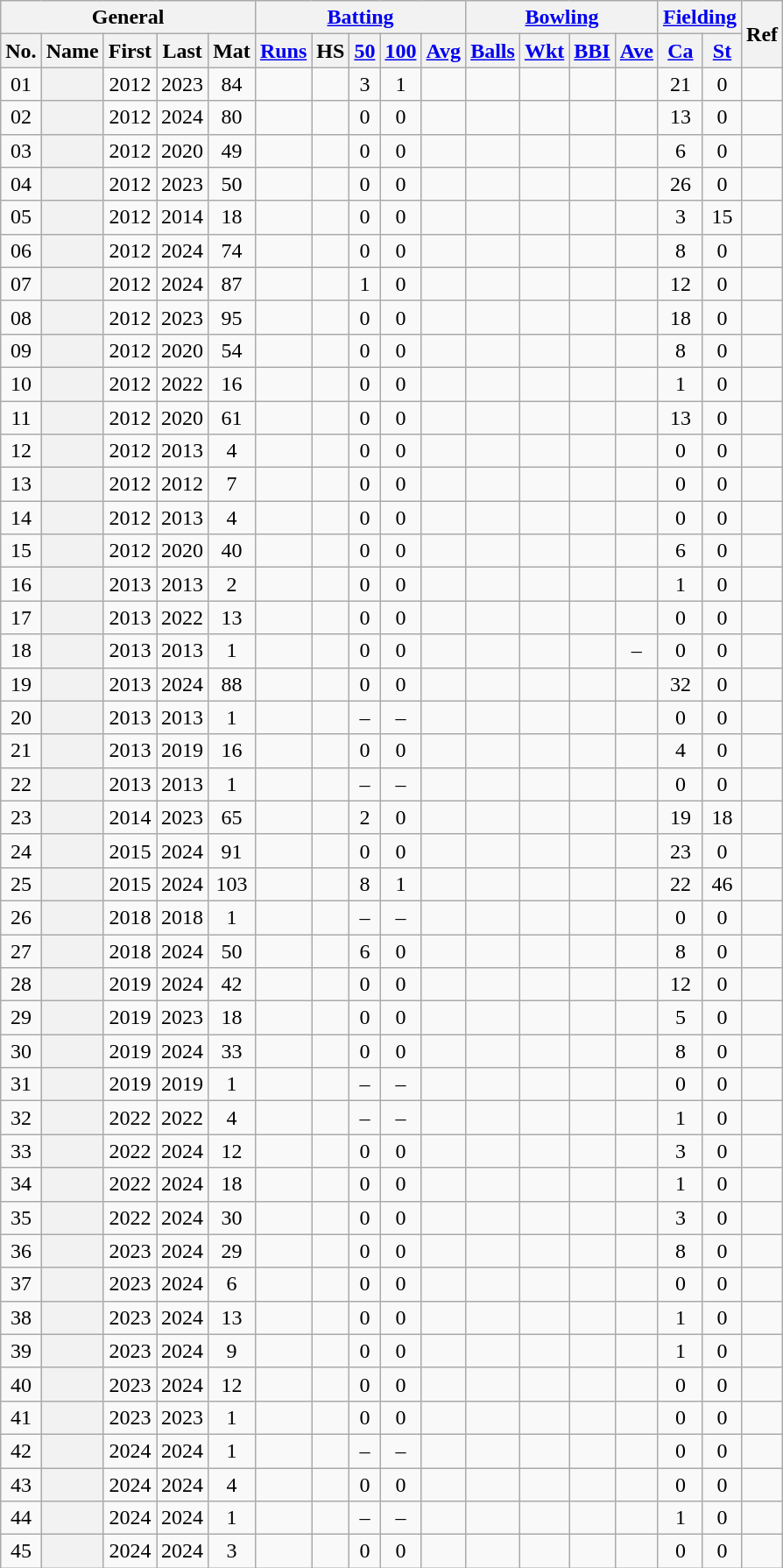<table class="wikitable plainrowheaders sortable">
<tr align="center">
<th scope="col" colspan=5 class="unsortable">General</th>
<th scope="col" colspan=5 class="unsortable"><a href='#'>Batting</a></th>
<th scope="col" colspan=4 class="unsortable"><a href='#'>Bowling</a></th>
<th scope="col" colspan=2 class="unsortable"><a href='#'>Fielding</a></th>
<th scope="col" rowspan=2 class="unsortable">Ref</th>
</tr>
<tr align="center">
<th scope="col">No.</th>
<th scope="col">Name</th>
<th scope="col">First</th>
<th scope="col">Last</th>
<th scope="col">Mat</th>
<th scope="col"><a href='#'>Runs</a></th>
<th scope="col">HS</th>
<th scope="col"><a href='#'>50</a></th>
<th scope="col"><a href='#'>100</a></th>
<th scope="col"><a href='#'>Avg</a></th>
<th scope="col"><a href='#'>Balls</a></th>
<th scope="col"><a href='#'>Wkt</a></th>
<th scope="col"><a href='#'>BBI</a></th>
<th scope="col"><a href='#'>Ave</a></th>
<th scope="col"><a href='#'>Ca</a></th>
<th scope="col"><a href='#'>St</a></th>
</tr>
<tr align="center">
<td><span>0</span>1</td>
<th scope="row" align="left"></th>
<td>2012</td>
<td>2023</td>
<td>84</td>
<td></td>
<td></td>
<td>3</td>
<td>1</td>
<td></td>
<td></td>
<td></td>
<td></td>
<td></td>
<td>21</td>
<td>0</td>
<td></td>
</tr>
<tr align="center">
<td><span>0</span>2</td>
<th scope="row" align="left"> </th>
<td>2012</td>
<td>2024</td>
<td>80</td>
<td></td>
<td></td>
<td>0</td>
<td>0</td>
<td></td>
<td></td>
<td></td>
<td></td>
<td></td>
<td>13</td>
<td>0</td>
<td></td>
</tr>
<tr align="center">
<td><span>0</span>3</td>
<th scope="row" align="left"></th>
<td>2012</td>
<td>2020</td>
<td>49</td>
<td></td>
<td></td>
<td>0</td>
<td>0</td>
<td></td>
<td></td>
<td></td>
<td></td>
<td></td>
<td>6</td>
<td>0</td>
<td></td>
</tr>
<tr align="center">
<td><span>0</span>4</td>
<th scope="row" align="left"></th>
<td>2012</td>
<td>2023</td>
<td>50</td>
<td></td>
<td></td>
<td>0</td>
<td>0</td>
<td></td>
<td></td>
<td></td>
<td></td>
<td></td>
<td>26</td>
<td>0</td>
<td></td>
</tr>
<tr align="center">
<td><span>0</span>5</td>
<th scope="row" align="left"> </th>
<td>2012</td>
<td>2014</td>
<td>18</td>
<td></td>
<td></td>
<td>0</td>
<td>0</td>
<td></td>
<td></td>
<td></td>
<td></td>
<td></td>
<td>3</td>
<td>15</td>
<td></td>
</tr>
<tr align="center">
<td><span>0</span>6</td>
<th scope="row" align="left"></th>
<td>2012</td>
<td>2024</td>
<td>74</td>
<td></td>
<td></td>
<td>0</td>
<td>0</td>
<td></td>
<td></td>
<td></td>
<td></td>
<td></td>
<td>8</td>
<td>0</td>
<td></td>
</tr>
<tr align="center">
<td><span>0</span>7</td>
<th scope="row" align="left"> </th>
<td>2012</td>
<td>2024</td>
<td>87</td>
<td></td>
<td></td>
<td>1</td>
<td>0</td>
<td></td>
<td></td>
<td></td>
<td></td>
<td></td>
<td>12</td>
<td>0</td>
<td></td>
</tr>
<tr align="center">
<td><span>0</span>8</td>
<th scope="row" align="left"> </th>
<td>2012</td>
<td>2023</td>
<td>95</td>
<td></td>
<td></td>
<td>0</td>
<td>0</td>
<td></td>
<td></td>
<td></td>
<td></td>
<td></td>
<td>18</td>
<td>0</td>
<td></td>
</tr>
<tr align="center">
<td><span>0</span>9</td>
<th scope="row" align="left"></th>
<td>2012</td>
<td>2020</td>
<td>54</td>
<td></td>
<td></td>
<td>0</td>
<td>0</td>
<td></td>
<td></td>
<td></td>
<td></td>
<td></td>
<td>8</td>
<td>0</td>
<td></td>
</tr>
<tr align="center">
<td>10</td>
<th scope="row" align="left"></th>
<td>2012</td>
<td>2022</td>
<td>16</td>
<td></td>
<td></td>
<td>0</td>
<td>0</td>
<td></td>
<td></td>
<td></td>
<td></td>
<td></td>
<td>1</td>
<td>0</td>
<td></td>
</tr>
<tr align="center">
<td>11</td>
<th scope="row" align="left"></th>
<td>2012</td>
<td>2020</td>
<td>61</td>
<td></td>
<td></td>
<td>0</td>
<td>0</td>
<td></td>
<td></td>
<td></td>
<td></td>
<td></td>
<td>13</td>
<td>0</td>
<td></td>
</tr>
<tr align="center">
<td>12</td>
<th scope="row" align="left"></th>
<td>2012</td>
<td>2013</td>
<td>4</td>
<td></td>
<td></td>
<td>0</td>
<td>0</td>
<td></td>
<td></td>
<td></td>
<td></td>
<td></td>
<td>0</td>
<td>0</td>
<td></td>
</tr>
<tr align="center">
<td>13</td>
<th scope="row" align="left"></th>
<td>2012</td>
<td>2012</td>
<td>7</td>
<td></td>
<td></td>
<td>0</td>
<td>0</td>
<td></td>
<td></td>
<td></td>
<td></td>
<td></td>
<td>0</td>
<td>0</td>
<td></td>
</tr>
<tr align="center">
<td>14</td>
<th scope="row" align="left"></th>
<td>2012</td>
<td>2013</td>
<td>4</td>
<td></td>
<td></td>
<td>0</td>
<td>0</td>
<td></td>
<td></td>
<td></td>
<td></td>
<td></td>
<td>0</td>
<td>0</td>
<td></td>
</tr>
<tr align="center">
<td>15</td>
<th scope="row" align="left"></th>
<td>2012</td>
<td>2020</td>
<td>40</td>
<td></td>
<td></td>
<td>0</td>
<td>0</td>
<td></td>
<td></td>
<td></td>
<td></td>
<td></td>
<td>6</td>
<td>0</td>
<td></td>
</tr>
<tr align="center">
<td>16</td>
<th scope="row" align="left"></th>
<td>2013</td>
<td>2013</td>
<td>2</td>
<td></td>
<td></td>
<td>0</td>
<td>0</td>
<td></td>
<td></td>
<td></td>
<td></td>
<td></td>
<td>1</td>
<td>0</td>
<td></td>
</tr>
<tr align="center">
<td>17</td>
<th scope="row" align="left"></th>
<td>2013</td>
<td>2022</td>
<td>13</td>
<td></td>
<td></td>
<td>0</td>
<td>0</td>
<td></td>
<td></td>
<td></td>
<td></td>
<td></td>
<td>0</td>
<td>0</td>
<td></td>
</tr>
<tr align="center">
<td>18</td>
<th scope="row"></th>
<td>2013</td>
<td>2013</td>
<td>1</td>
<td></td>
<td></td>
<td>0</td>
<td>0</td>
<td></td>
<td></td>
<td></td>
<td></td>
<td>–</td>
<td>0</td>
<td>0</td>
<td></td>
</tr>
<tr align="center">
<td>19</td>
<th scope="row" align="left"></th>
<td>2013</td>
<td>2024</td>
<td>88</td>
<td></td>
<td></td>
<td>0</td>
<td>0</td>
<td></td>
<td></td>
<td></td>
<td></td>
<td></td>
<td>32</td>
<td>0</td>
<td></td>
</tr>
<tr align="center">
<td>20</td>
<th scope="row" align="left"> </th>
<td>2013</td>
<td>2013</td>
<td>1</td>
<td></td>
<td></td>
<td>–</td>
<td>–</td>
<td></td>
<td></td>
<td></td>
<td></td>
<td></td>
<td>0</td>
<td>0</td>
<td></td>
</tr>
<tr align="center">
<td>21</td>
<th scope="row" align="left"></th>
<td>2013</td>
<td>2019</td>
<td>16</td>
<td></td>
<td></td>
<td>0</td>
<td>0</td>
<td></td>
<td></td>
<td></td>
<td></td>
<td></td>
<td>4</td>
<td>0</td>
<td></td>
</tr>
<tr align="center">
<td>22</td>
<th scope="row" align="left"></th>
<td>2013</td>
<td>2013</td>
<td>1</td>
<td></td>
<td></td>
<td>–</td>
<td>–</td>
<td></td>
<td></td>
<td></td>
<td></td>
<td></td>
<td>0</td>
<td>0</td>
<td></td>
</tr>
<tr align="center">
<td>23</td>
<th scope="row" align="left"> </th>
<td>2014</td>
<td>2023</td>
<td>65</td>
<td></td>
<td></td>
<td>2</td>
<td>0</td>
<td></td>
<td></td>
<td></td>
<td></td>
<td></td>
<td>19</td>
<td>18</td>
<td></td>
</tr>
<tr align="center">
<td>24</td>
<th scope="row" align="left"></th>
<td>2015</td>
<td>2024</td>
<td>91</td>
<td></td>
<td></td>
<td>0</td>
<td>0</td>
<td></td>
<td></td>
<td></td>
<td></td>
<td></td>
<td>23</td>
<td>0</td>
<td></td>
</tr>
<tr align="center">
<td>25</td>
<th scope="row" align="left"> </th>
<td>2015</td>
<td>2024</td>
<td>103</td>
<td></td>
<td></td>
<td>8</td>
<td>1</td>
<td></td>
<td></td>
<td></td>
<td></td>
<td></td>
<td>22</td>
<td>46</td>
<td></td>
</tr>
<tr align="center">
<td>26</td>
<th scope="row" align="left"></th>
<td>2018</td>
<td>2018</td>
<td>1</td>
<td></td>
<td></td>
<td>–</td>
<td>–</td>
<td></td>
<td></td>
<td></td>
<td></td>
<td></td>
<td>0</td>
<td>0</td>
<td></td>
</tr>
<tr align="center">
<td>27</td>
<th scope="row" align="left"></th>
<td>2018</td>
<td>2024</td>
<td>50</td>
<td></td>
<td></td>
<td>6</td>
<td>0</td>
<td></td>
<td></td>
<td></td>
<td></td>
<td></td>
<td>8</td>
<td>0</td>
<td></td>
</tr>
<tr align="center">
<td>28</td>
<th scope="row" align="left"></th>
<td>2019</td>
<td>2024</td>
<td>42</td>
<td></td>
<td></td>
<td>0</td>
<td>0</td>
<td></td>
<td></td>
<td></td>
<td></td>
<td></td>
<td>12</td>
<td>0</td>
<td></td>
</tr>
<tr align="center">
<td>29</td>
<th scope="row" align="left"></th>
<td>2019</td>
<td>2023</td>
<td>18</td>
<td></td>
<td></td>
<td>0</td>
<td>0</td>
<td></td>
<td></td>
<td></td>
<td></td>
<td></td>
<td>5</td>
<td>0</td>
<td></td>
</tr>
<tr align="center">
<td>30</td>
<th scope="row" align="left"></th>
<td>2019</td>
<td>2024</td>
<td>33</td>
<td></td>
<td></td>
<td>0</td>
<td>0</td>
<td></td>
<td></td>
<td></td>
<td></td>
<td></td>
<td>8</td>
<td>0</td>
<td></td>
</tr>
<tr align="center">
<td>31</td>
<th scope="row" align="left"></th>
<td>2019</td>
<td>2019</td>
<td>1</td>
<td></td>
<td></td>
<td>–</td>
<td>–</td>
<td></td>
<td></td>
<td></td>
<td></td>
<td></td>
<td>0</td>
<td>0</td>
<td></td>
</tr>
<tr align="center">
<td>32</td>
<th scope="row" align="left"></th>
<td>2022</td>
<td>2022</td>
<td>4</td>
<td></td>
<td></td>
<td>–</td>
<td>–</td>
<td></td>
<td></td>
<td></td>
<td></td>
<td></td>
<td>1</td>
<td>0</td>
<td></td>
</tr>
<tr align="center">
<td>33</td>
<th scope="row" align="left"></th>
<td>2022</td>
<td>2024</td>
<td>12</td>
<td></td>
<td></td>
<td>0</td>
<td>0</td>
<td></td>
<td></td>
<td></td>
<td></td>
<td></td>
<td>3</td>
<td>0</td>
<td></td>
</tr>
<tr align="center">
<td>34</td>
<th scope="row" align="left"></th>
<td>2022</td>
<td>2024</td>
<td>18</td>
<td></td>
<td></td>
<td>0</td>
<td>0</td>
<td></td>
<td></td>
<td></td>
<td></td>
<td></td>
<td>1</td>
<td>0</td>
<td></td>
</tr>
<tr align="center">
<td>35</td>
<th scope="row" align="left"></th>
<td>2022</td>
<td>2024</td>
<td>30</td>
<td></td>
<td></td>
<td>0</td>
<td>0</td>
<td></td>
<td></td>
<td></td>
<td></td>
<td></td>
<td>3</td>
<td>0</td>
<td></td>
</tr>
<tr align="center">
<td>36</td>
<th scope="row" align="left"></th>
<td>2023</td>
<td>2024</td>
<td>29</td>
<td></td>
<td></td>
<td>0</td>
<td>0</td>
<td></td>
<td></td>
<td></td>
<td></td>
<td></td>
<td>8</td>
<td>0</td>
<td></td>
</tr>
<tr align="center">
<td>37</td>
<th scope="row" align="left"></th>
<td>2023</td>
<td>2024</td>
<td>6</td>
<td></td>
<td></td>
<td>0</td>
<td>0</td>
<td></td>
<td></td>
<td></td>
<td></td>
<td></td>
<td>0</td>
<td>0</td>
<td></td>
</tr>
<tr align="center">
<td>38</td>
<th scope="row" align="left"></th>
<td>2023</td>
<td>2024</td>
<td>13</td>
<td></td>
<td></td>
<td>0</td>
<td>0</td>
<td></td>
<td></td>
<td></td>
<td></td>
<td></td>
<td>1</td>
<td>0</td>
<td></td>
</tr>
<tr align="center">
<td>39</td>
<th scope="row" align="left"></th>
<td>2023</td>
<td>2024</td>
<td>9</td>
<td></td>
<td></td>
<td>0</td>
<td>0</td>
<td></td>
<td></td>
<td></td>
<td></td>
<td></td>
<td>1</td>
<td>0</td>
<td></td>
</tr>
<tr align="center">
<td>40</td>
<th scope="row" align="left"></th>
<td>2023</td>
<td>2024</td>
<td>12</td>
<td></td>
<td></td>
<td>0</td>
<td>0</td>
<td></td>
<td></td>
<td></td>
<td></td>
<td></td>
<td>0</td>
<td>0</td>
<td></td>
</tr>
<tr align="center">
<td>41</td>
<th scope="row" align="left"></th>
<td>2023</td>
<td>2023</td>
<td>1</td>
<td></td>
<td></td>
<td>0</td>
<td>0</td>
<td></td>
<td></td>
<td></td>
<td></td>
<td></td>
<td>0</td>
<td>0</td>
<td></td>
</tr>
<tr align="center">
<td>42</td>
<th scope="row" align="left"></th>
<td>2024</td>
<td>2024</td>
<td>1</td>
<td></td>
<td></td>
<td>–</td>
<td>–</td>
<td></td>
<td></td>
<td></td>
<td></td>
<td></td>
<td>0</td>
<td>0</td>
<td></td>
</tr>
<tr align="center">
<td>43</td>
<th scope="row" align="left"></th>
<td>2024</td>
<td>2024</td>
<td>4</td>
<td></td>
<td></td>
<td>0</td>
<td>0</td>
<td></td>
<td></td>
<td></td>
<td></td>
<td></td>
<td>0</td>
<td>0</td>
<td></td>
</tr>
<tr align="center">
<td>44</td>
<th scope="row" align="left"></th>
<td>2024</td>
<td>2024</td>
<td>1</td>
<td></td>
<td></td>
<td>–</td>
<td>–</td>
<td></td>
<td></td>
<td></td>
<td></td>
<td></td>
<td>1</td>
<td>0</td>
<td></td>
</tr>
<tr align="center">
<td>45</td>
<th scope="row" align="left"></th>
<td>2024</td>
<td>2024</td>
<td>3</td>
<td></td>
<td></td>
<td>0</td>
<td>0</td>
<td></td>
<td></td>
<td></td>
<td></td>
<td></td>
<td>0</td>
<td>0</td>
<td></td>
</tr>
</table>
